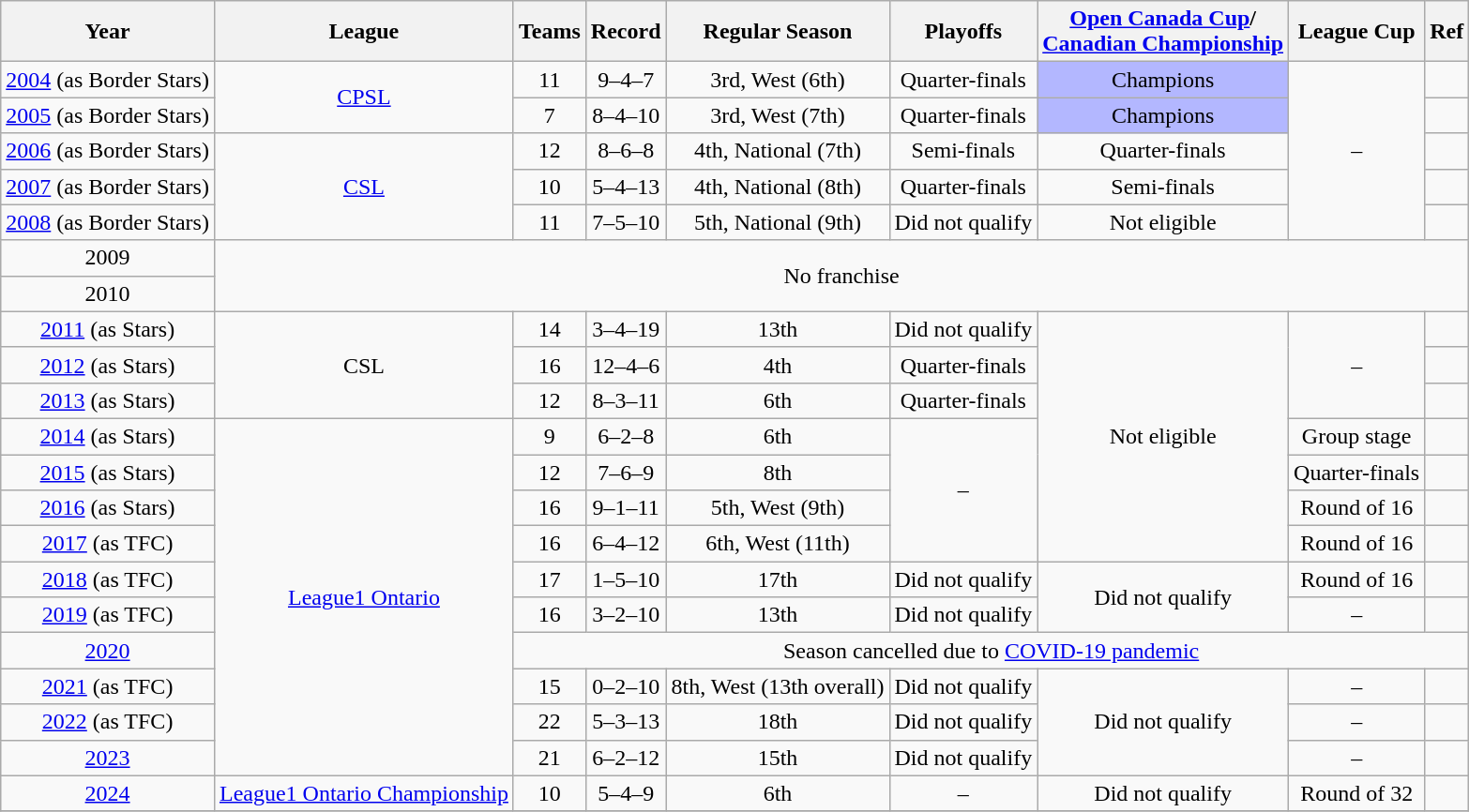<table class="wikitable" style="text-align: center;">
<tr>
<th>Year</th>
<th>League</th>
<th>Teams</th>
<th>Record</th>
<th>Regular Season</th>
<th>Playoffs</th>
<th><a href='#'>Open Canada Cup</a>/<br><a href='#'>Canadian Championship</a></th>
<th>League Cup</th>
<th>Ref</th>
</tr>
<tr>
<td><a href='#'>2004</a> (as Border Stars)</td>
<td rowspan="2"><a href='#'>CPSL</a></td>
<td>11</td>
<td>9–4–7</td>
<td>3rd, West (6th)</td>
<td>Quarter-finals</td>
<td bgcolor="B3B7FF">Champions</td>
<td rowspan="5">–</td>
<td></td>
</tr>
<tr>
<td><a href='#'>2005</a> (as Border Stars)</td>
<td>7</td>
<td>8–4–10</td>
<td>3rd, West (7th)</td>
<td>Quarter-finals</td>
<td bgcolor="B3B7FF">Champions</td>
<td></td>
</tr>
<tr>
<td><a href='#'>2006</a> (as Border Stars)</td>
<td rowspan="3"><a href='#'>CSL</a></td>
<td>12</td>
<td>8–6–8</td>
<td>4th, National (7th)</td>
<td>Semi-finals</td>
<td>Quarter-finals</td>
<td></td>
</tr>
<tr>
<td><a href='#'>2007</a> (as Border Stars)</td>
<td>10</td>
<td>5–4–13</td>
<td>4th, National (8th)</td>
<td>Quarter-finals</td>
<td>Semi-finals</td>
<td></td>
</tr>
<tr>
<td><a href='#'>2008</a> (as Border Stars)</td>
<td>11</td>
<td>7–5–10</td>
<td>5th, National (9th)</td>
<td>Did not qualify</td>
<td rowspan="1">Not eligible</td>
<td></td>
</tr>
<tr>
<td>2009</td>
<td colspan="8" rowspan="2">No franchise</td>
</tr>
<tr>
<td>2010</td>
</tr>
<tr>
<td><a href='#'>2011</a> (as Stars)</td>
<td rowspan="3">CSL</td>
<td>14</td>
<td>3–4–19</td>
<td>13th</td>
<td>Did not qualify</td>
<td rowspan="7">Not eligible</td>
<td rowspan="3">–</td>
<td></td>
</tr>
<tr>
<td><a href='#'>2012</a> (as Stars)</td>
<td>16</td>
<td>12–4–6</td>
<td>4th</td>
<td>Quarter-finals</td>
<td></td>
</tr>
<tr>
<td><a href='#'>2013</a> (as Stars)</td>
<td>12</td>
<td>8–3–11</td>
<td>6th</td>
<td>Quarter-finals</td>
<td></td>
</tr>
<tr>
<td><a href='#'>2014</a> (as Stars)</td>
<td rowspan="10"><a href='#'>League1 Ontario</a></td>
<td>9</td>
<td>6–2–8</td>
<td>6th</td>
<td rowspan="4">–</td>
<td>Group stage</td>
<td></td>
</tr>
<tr>
<td><a href='#'>2015</a> (as Stars)</td>
<td>12</td>
<td>7–6–9</td>
<td>8th</td>
<td>Quarter-finals</td>
<td></td>
</tr>
<tr>
<td><a href='#'>2016</a> (as Stars)</td>
<td>16</td>
<td>9–1–11</td>
<td>5th, West (9th)</td>
<td>Round of 16</td>
<td></td>
</tr>
<tr>
<td><a href='#'>2017</a> (as TFC)</td>
<td>16</td>
<td>6–4–12</td>
<td>6th, West (11th)</td>
<td>Round of 16</td>
<td></td>
</tr>
<tr>
<td><a href='#'>2018</a> (as TFC)</td>
<td>17</td>
<td>1–5–10</td>
<td>17th</td>
<td>Did not qualify</td>
<td rowspan="2">Did not qualify</td>
<td>Round of 16</td>
<td></td>
</tr>
<tr>
<td><a href='#'>2019</a> (as TFC)</td>
<td>16</td>
<td>3–2–10</td>
<td>13th</td>
<td>Did not qualify</td>
<td>–</td>
<td></td>
</tr>
<tr>
<td><a href='#'>2020</a></td>
<td colspan="8">Season cancelled due to <a href='#'>COVID-19 pandemic</a></td>
</tr>
<tr>
<td><a href='#'>2021</a> (as TFC)</td>
<td>15</td>
<td>0–2–10</td>
<td>8th, West (13th overall)</td>
<td>Did not qualify</td>
<td rowspan="3">Did not qualify</td>
<td>–</td>
<td></td>
</tr>
<tr>
<td><a href='#'>2022</a> (as TFC)</td>
<td>22</td>
<td>5–3–13</td>
<td>18th</td>
<td>Did not qualify</td>
<td>–</td>
<td></td>
</tr>
<tr>
<td><a href='#'>2023</a></td>
<td>21</td>
<td>6–2–12</td>
<td>15th</td>
<td>Did not qualify</td>
<td>–</td>
<td></td>
</tr>
<tr>
<td><a href='#'>2024</a></td>
<td><a href='#'>League1 Ontario Championship</a></td>
<td>10</td>
<td>5–4–9</td>
<td>6th</td>
<td>–</td>
<td>Did not qualify</td>
<td>Round of 32</td>
<td></td>
</tr>
<tr>
</tr>
</table>
